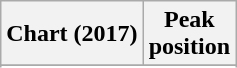<table class="wikitable sortable plainrowheaders" style="text-align:center;">
<tr>
<th scope="col">Chart (2017)</th>
<th scope="col">Peak<br>position</th>
</tr>
<tr>
</tr>
<tr>
</tr>
</table>
